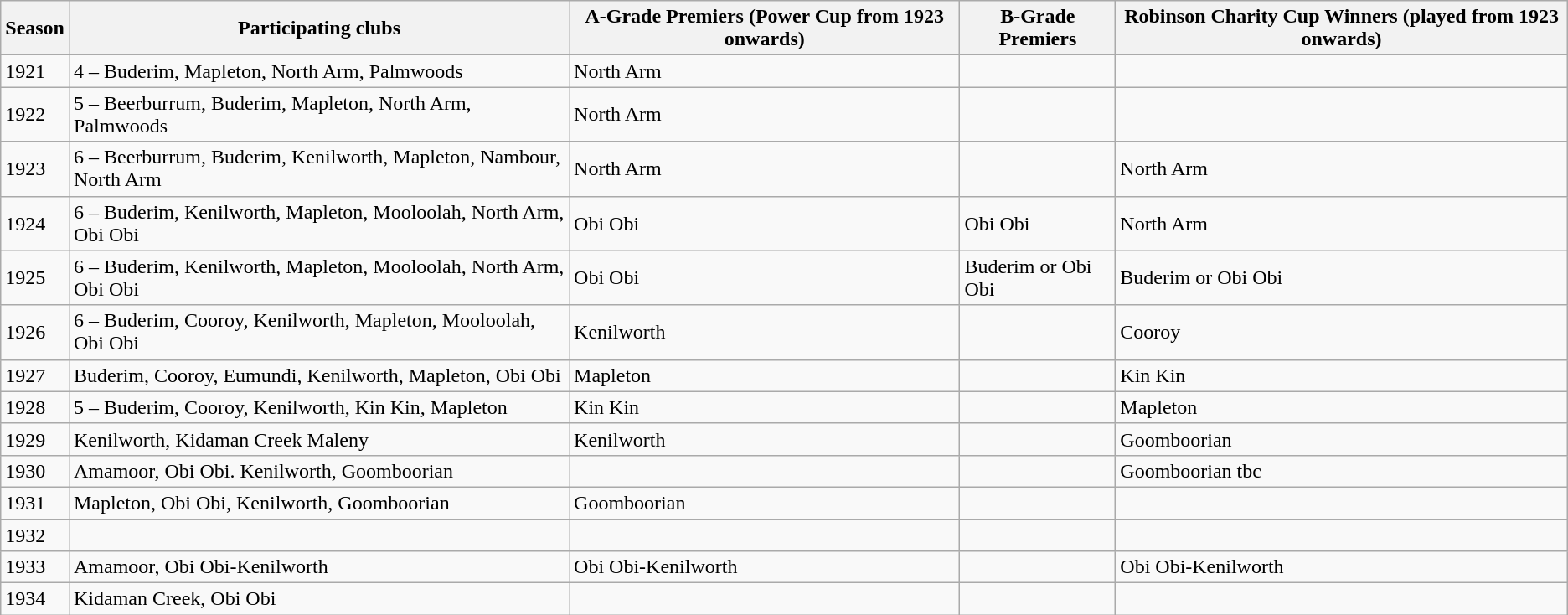<table class="wikitable">
<tr>
<th>Season</th>
<th>Participating clubs</th>
<th>A-Grade Premiers (Power Cup from 1923 onwards)</th>
<th>B-Grade Premiers</th>
<th>Robinson Charity Cup Winners (played from 1923 onwards)</th>
</tr>
<tr>
<td>1921</td>
<td>4 – Buderim, Mapleton, North Arm, Palmwoods</td>
<td>North Arm</td>
<td></td>
<td></td>
</tr>
<tr>
<td>1922</td>
<td>5 – Beerburrum, Buderim, Mapleton, North Arm, Palmwoods</td>
<td>North Arm</td>
<td></td>
<td></td>
</tr>
<tr>
<td>1923</td>
<td>6 – Beerburrum, Buderim, Kenilworth, Mapleton, Nambour, North Arm</td>
<td>North Arm</td>
<td></td>
<td>North Arm</td>
</tr>
<tr>
<td>1924</td>
<td>6 – Buderim, Kenilworth, Mapleton, Mooloolah, North Arm, Obi Obi</td>
<td>Obi Obi</td>
<td>Obi Obi</td>
<td>North Arm</td>
</tr>
<tr>
<td>1925</td>
<td>6 – Buderim, Kenilworth, Mapleton, Mooloolah, North Arm, Obi Obi</td>
<td>Obi Obi</td>
<td>Buderim or Obi Obi</td>
<td>Buderim or Obi Obi </td>
</tr>
<tr>
<td>1926</td>
<td>6 – Buderim, Cooroy, Kenilworth, Mapleton, Mooloolah, Obi Obi</td>
<td>Kenilworth</td>
<td></td>
<td>Cooroy</td>
</tr>
<tr>
<td>1927</td>
<td>Buderim, Cooroy, Eumundi, Kenilworth, Mapleton, Obi Obi </td>
<td>Mapleton</td>
<td></td>
<td>Kin Kin </td>
</tr>
<tr>
<td>1928</td>
<td>5 – Buderim, Cooroy, Kenilworth, Kin Kin, Mapleton</td>
<td>Kin Kin</td>
<td></td>
<td>Mapleton</td>
</tr>
<tr>
<td>1929</td>
<td>Kenilworth, Kidaman Creek Maleny</td>
<td>Kenilworth</td>
<td></td>
<td>Goomboorian</td>
</tr>
<tr>
<td>1930</td>
<td>Amamoor, Obi Obi. Kenilworth, Goomboorian</td>
<td></td>
<td></td>
<td>Goomboorian tbc </td>
</tr>
<tr>
<td>1931</td>
<td>Mapleton, Obi Obi, Kenilworth, Goomboorian</td>
<td>Goomboorian</td>
<td></td>
<td></td>
</tr>
<tr>
<td>1932</td>
<td></td>
<td></td>
<td></td>
<td></td>
</tr>
<tr>
<td>1933</td>
<td>Amamoor, Obi Obi-Kenilworth</td>
<td>Obi Obi-Kenilworth</td>
<td></td>
<td>Obi Obi-Kenilworth</td>
</tr>
<tr>
<td>1934</td>
<td>Kidaman Creek, Obi Obi</td>
<td></td>
<td></td>
<td></td>
</tr>
</table>
